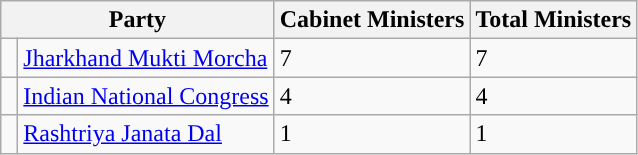<table class="wikitable">
<tr>
<th colspan="2">Party</th>
<th>Cabinet Ministers</th>
<th>Total Ministers</th>
</tr>
<tr>
<td width="4px"></td>
<td><a href='#'>Jharkhand Mukti Morcha</a></td>
<td>7</td>
<td>7</td>
</tr>
<tr>
<td width="4px"></td>
<td><a href='#'>Indian National Congress</a></td>
<td>4</td>
<td>4</td>
</tr>
<tr>
<td width="4px"></td>
<td><a href='#'>Rashtriya Janata Dal</a></td>
<td>1</td>
<td>1</td>
</tr>
</table>
